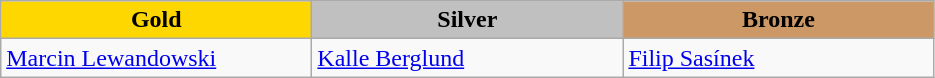<table class="wikitable" style="text-align:left">
<tr align="center">
<td width=200 bgcolor=gold><strong>Gold</strong></td>
<td width=200 bgcolor=silver><strong>Silver</strong></td>
<td width=200 bgcolor=CC9966><strong>Bronze</strong></td>
</tr>
<tr>
<td><a href='#'>Marcin Lewandowski</a><br><em></em></td>
<td><a href='#'>Kalle Berglund</a><br><em></em></td>
<td><a href='#'>Filip Sasínek</a><br><em></em></td>
</tr>
</table>
